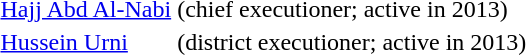<table>
<tr>
<td><a href='#'>Hajj Abd Al-Nabi</a></td>
<td>(chief executioner; active in 2013)</td>
</tr>
<tr>
<td><a href='#'>Hussein Urni</a></td>
<td>(district executioner; active in 2013)</td>
</tr>
<tr>
</tr>
</table>
